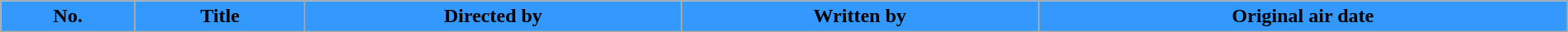<table class="wikitable plainrowheaders" style="width:100%; background:#fff;">
<tr>
<th style="background:#39f;">No.</th>
<th style="background:#39f;">Title</th>
<th style="background:#39f;">Directed by</th>
<th style="background:#39f;">Written by</th>
<th style="background:#39f;">Original air date<br>











</th>
</tr>
</table>
